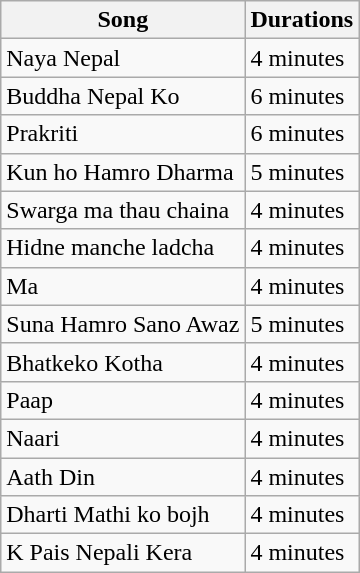<table class="wikitable sortable">
<tr>
<th>Song</th>
<th>Durations</th>
</tr>
<tr>
<td>Naya Nepal</td>
<td>4 minutes</td>
</tr>
<tr>
<td>Buddha Nepal Ko</td>
<td>6 minutes</td>
</tr>
<tr>
<td>Prakriti</td>
<td>6 minutes</td>
</tr>
<tr>
<td>Kun ho Hamro Dharma</td>
<td>5 minutes</td>
</tr>
<tr>
<td>Swarga ma thau chaina</td>
<td>4 minutes</td>
</tr>
<tr>
<td>Hidne manche ladcha</td>
<td>4 minutes</td>
</tr>
<tr>
<td>Ma</td>
<td>4 minutes</td>
</tr>
<tr>
<td>Suna Hamro Sano Awaz</td>
<td>5 minutes</td>
</tr>
<tr>
<td>Bhatkeko Kotha</td>
<td>4 minutes</td>
</tr>
<tr>
<td>Paap</td>
<td>4 minutes</td>
</tr>
<tr>
<td>Naari</td>
<td>4 minutes</td>
</tr>
<tr>
<td>Aath Din</td>
<td>4 minutes</td>
</tr>
<tr>
<td>Dharti Mathi ko bojh</td>
<td>4 minutes</td>
</tr>
<tr>
<td>K Pais Nepali Kera</td>
<td>4 minutes</td>
</tr>
</table>
